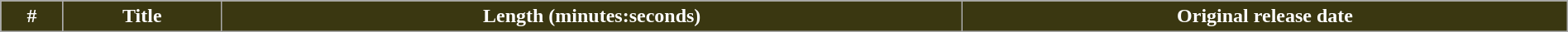<table class="wikitable plainrowheaders" style="width:100%;">
<tr style="color:white">
<th style="background-color: #3A3711;"><span>#</span></th>
<th style="background-color: #3A3711;"><span>Title</span></th>
<th style="background-color: #3A3711;"><span>Length (minutes:seconds)</span></th>
<th style="background-color: #3A3711;"><span>Original release date</span><br>







</th>
</tr>
</table>
